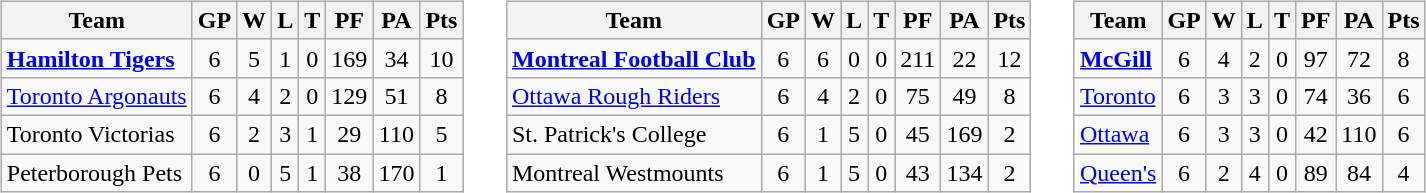<table cellspacing="10">
<tr>
<td valign="top"><br><table class="wikitable">
<tr>
<th>Team</th>
<th>GP</th>
<th>W</th>
<th>L</th>
<th>T</th>
<th>PF</th>
<th>PA</th>
<th>Pts</th>
</tr>
<tr align="center">
<td align="left"><strong><a href='#'>Hamilton Tigers</a></strong></td>
<td>6</td>
<td>5</td>
<td>1</td>
<td>0</td>
<td>169</td>
<td>34</td>
<td>10</td>
</tr>
<tr align="center">
<td align="left"><a href='#'>Toronto Argonauts</a></td>
<td>6</td>
<td>4</td>
<td>2</td>
<td>0</td>
<td>129</td>
<td>51</td>
<td>8</td>
</tr>
<tr align="center">
<td align="left">Toronto Victorias</td>
<td>6</td>
<td>2</td>
<td>3</td>
<td>1</td>
<td>29</td>
<td>110</td>
<td>5</td>
</tr>
<tr align="center">
<td align="left">Peterborough Pets</td>
<td>6</td>
<td>0</td>
<td>5</td>
<td>1</td>
<td>38</td>
<td>170</td>
<td>1</td>
</tr>
</table>
</td>
<td valign="top"><br><table class="wikitable">
<tr>
<th>Team</th>
<th>GP</th>
<th>W</th>
<th>L</th>
<th>T</th>
<th>PF</th>
<th>PA</th>
<th>Pts</th>
</tr>
<tr align="center">
<td align="left"><strong><a href='#'>Montreal Football Club</a></strong></td>
<td>6</td>
<td>6</td>
<td>0</td>
<td>0</td>
<td>211</td>
<td>22</td>
<td>12</td>
</tr>
<tr align="center">
<td align="left"><a href='#'>Ottawa Rough Riders</a></td>
<td>6</td>
<td>4</td>
<td>2</td>
<td>0</td>
<td>75</td>
<td>49</td>
<td>8</td>
</tr>
<tr align="center">
<td align="left">St. Patrick's College</td>
<td>6</td>
<td>1</td>
<td>5</td>
<td>0</td>
<td>45</td>
<td>169</td>
<td>2</td>
</tr>
<tr align="center">
<td align="left">Montreal Westmounts</td>
<td>6</td>
<td>1</td>
<td>5</td>
<td>0</td>
<td>43</td>
<td>134</td>
<td>2</td>
</tr>
</table>
</td>
<td valign="top"><br><table class="wikitable">
<tr>
<th>Team</th>
<th>GP</th>
<th>W</th>
<th>L</th>
<th>T</th>
<th>PF</th>
<th>PA</th>
<th>Pts</th>
</tr>
<tr align="center">
<td align="left"><strong><a href='#'>McGill</a></strong></td>
<td>6</td>
<td>4</td>
<td>2</td>
<td>0</td>
<td>97</td>
<td>72</td>
<td>8</td>
</tr>
<tr align="center">
<td align="left"><a href='#'>Toronto</a></td>
<td>6</td>
<td>3</td>
<td>3</td>
<td>0</td>
<td>74</td>
<td>36</td>
<td>6</td>
</tr>
<tr align="center">
<td align="left"><a href='#'>Ottawa</a></td>
<td>6</td>
<td>3</td>
<td>3</td>
<td>0</td>
<td>42</td>
<td>110</td>
<td>6</td>
</tr>
<tr align="center">
<td align="left"><a href='#'>Queen's</a></td>
<td>6</td>
<td>2</td>
<td>4</td>
<td>0</td>
<td>89</td>
<td>84</td>
<td>4</td>
</tr>
</table>
</td>
</tr>
</table>
